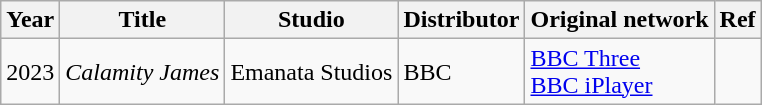<table class="wikitable">
<tr>
<th>Year</th>
<th>Title</th>
<th>Studio</th>
<th>Distributor</th>
<th>Original network</th>
<th>Ref</th>
</tr>
<tr>
<td>2023</td>
<td><em>Calamity James</em></td>
<td>Emanata Studios</td>
<td>BBC</td>
<td><a href='#'>BBC Three</a><br><a href='#'>BBC iPlayer</a></td>
<td></td>
</tr>
</table>
